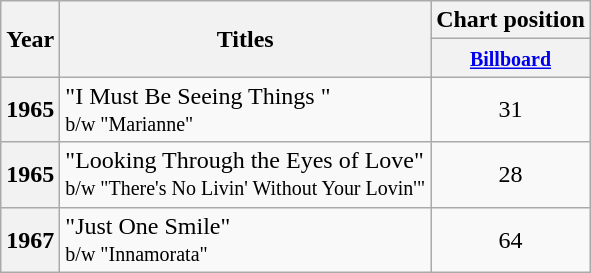<table class="wikitable sortable plainrowheaders">
<tr>
<th rowspan="2">Year</th>
<th rowspan="2">Titles<br></th>
<th colspan="1">Chart position</th>
</tr>
<tr>
<th><small><a href='#'>Billboard</a></small></th>
</tr>
<tr>
<th scope= "row">1965</th>
<td>"I Must Be Seeing Things "<br><small>b/w "Marianne" </small></td>
<td align=center>31</td>
</tr>
<tr>
<th scope= "row">1965</th>
<td>"Looking Through the Eyes of Love"<br><small>b/w "There's No Livin' Without Your Lovin'" </small></td>
<td align=center>28</td>
</tr>
<tr>
<th scope= "row">1967</th>
<td>"Just One Smile"<br><small>b/w "Innamorata" </small></td>
<td align=center>64</td>
</tr>
</table>
